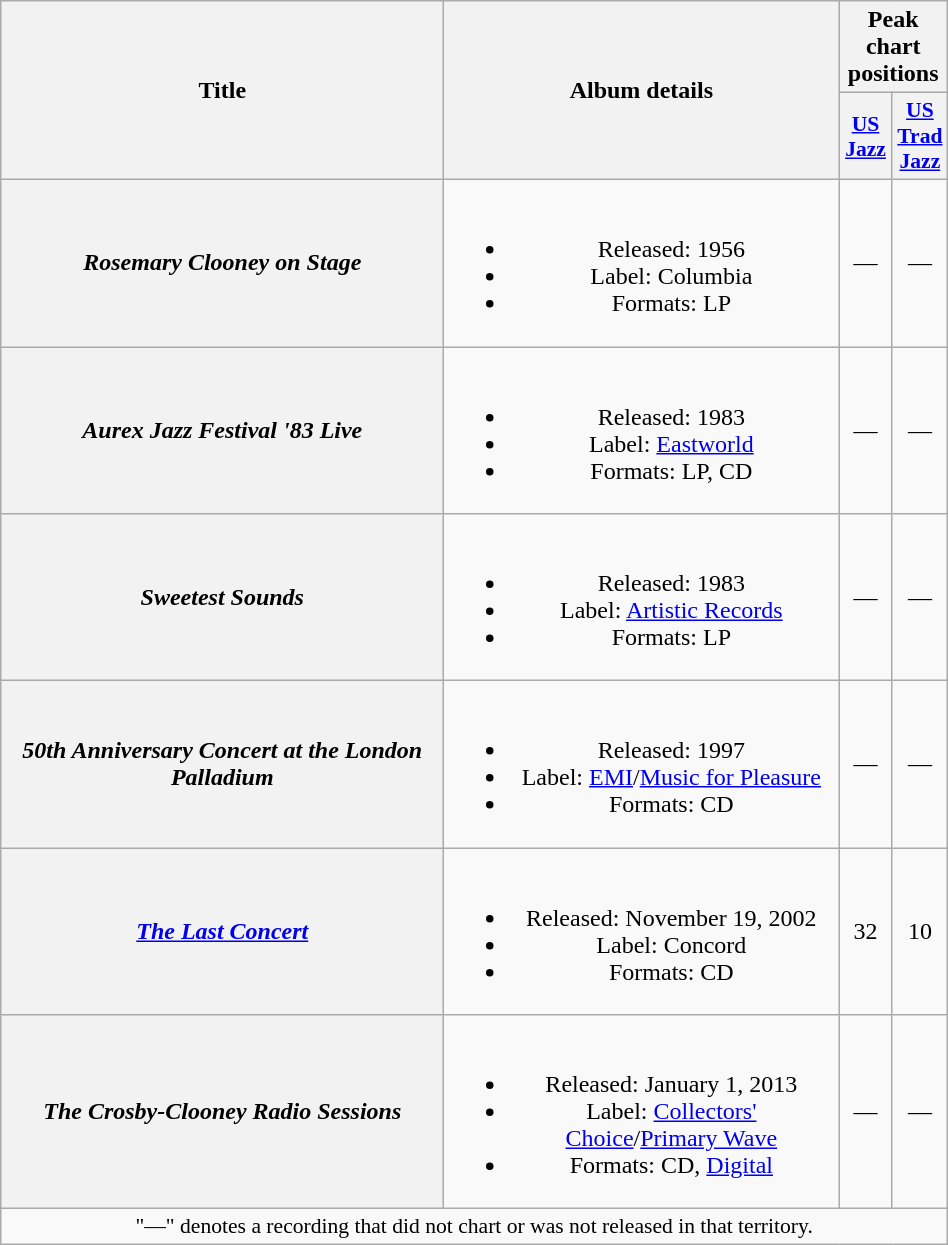<table class="wikitable plainrowheaders" style="text-align:center;">
<tr>
<th scope="col" rowspan="2" style="width:18em;">Title</th>
<th scope="col" rowspan="2" style="width:16em;">Album details</th>
<th scope="col" colspan="2">Peak chart positions</th>
</tr>
<tr>
<th scope="col" style="width:2em;font-size:90%;"><a href='#'>US Jazz</a><br></th>
<th scope="col" style="width:2em;font-size:90%;"><a href='#'>US Trad Jazz</a><br></th>
</tr>
<tr>
<th scope="row"><em>Rosemary Clooney on Stage</em></th>
<td><br><ul><li>Released: 1956</li><li>Label: Columbia</li><li>Formats: LP</li></ul></td>
<td>—</td>
<td>—</td>
</tr>
<tr>
<th scope="row"><em>Aurex Jazz Festival '83 Live</em><br></th>
<td><br><ul><li>Released: 1983</li><li>Label: <a href='#'>Eastworld</a></li><li>Formats: LP, CD</li></ul></td>
<td>—</td>
<td>—</td>
</tr>
<tr>
<th scope="row"><em>Sweetest Sounds</em><br></th>
<td><br><ul><li>Released: 1983</li><li>Label: <a href='#'>Artistic Records</a></li><li>Formats: LP</li></ul></td>
<td>—</td>
<td>—</td>
</tr>
<tr>
<th scope="row"><em>50th Anniversary Concert at the London Palladium</em><br></th>
<td><br><ul><li>Released: 1997</li><li>Label: <a href='#'>EMI</a>/<a href='#'>Music for Pleasure</a></li><li>Formats: CD</li></ul></td>
<td>—</td>
<td>—</td>
</tr>
<tr>
<th scope="row"><em><a href='#'>The Last Concert</a></em></th>
<td><br><ul><li>Released: November 19, 2002</li><li>Label: Concord</li><li>Formats: CD</li></ul></td>
<td>32</td>
<td>10</td>
</tr>
<tr>
<th scope="row"><em>The Crosby-Clooney Radio Sessions</em></th>
<td><br><ul><li>Released: January 1, 2013</li><li>Label: <a href='#'>Collectors' Choice</a>/<a href='#'>Primary Wave</a></li><li>Formats: CD, <a href='#'>Digital</a></li></ul></td>
<td>—</td>
<td>—</td>
</tr>
<tr>
<td colspan="4" style="font-size:90%">"—" denotes a recording that did not chart or was not released in that territory.</td>
</tr>
</table>
